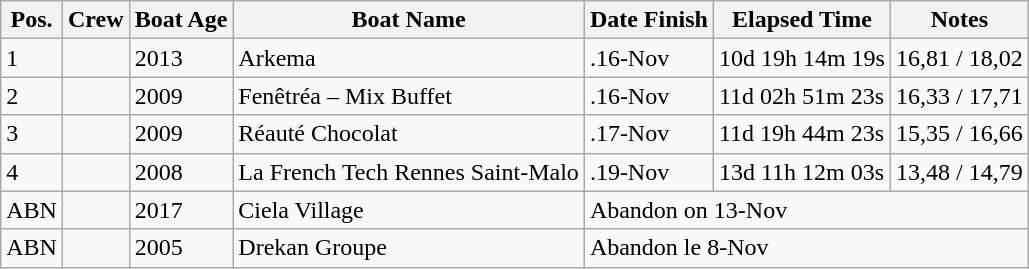<table class="wikitable sortable">
<tr>
<th>Pos.</th>
<th>Crew</th>
<th>Boat Age</th>
<th>Boat Name</th>
<th>Date Finish</th>
<th>Elapsed Time</th>
<th>Notes</th>
</tr>
<tr>
<td>1</td>
<td><br></td>
<td>2013</td>
<td>Arkema</td>
<td>.16-Nov</td>
<td>10d 19h 14m 19s</td>
<td>16,81 / 18,02</td>
</tr>
<tr>
<td>2</td>
<td><br></td>
<td>2009</td>
<td>Fenêtréa – Mix Buffet</td>
<td>.16-Nov</td>
<td>11d 02h 51m 23s</td>
<td>16,33 / 17,71</td>
</tr>
<tr>
<td>3</td>
<td><br></td>
<td>2009</td>
<td>Réauté Chocolat</td>
<td>.17-Nov</td>
<td>11d 19h 44m 23s</td>
<td>15,35 / 16,66</td>
</tr>
<tr>
<td>4</td>
<td><br></td>
<td>2008</td>
<td>La French Tech Rennes Saint-Malo</td>
<td>.19-Nov</td>
<td>13d 11h 12m 03s</td>
<td>13,48 / 14,79</td>
</tr>
<tr>
<td>ABN</td>
<td><br></td>
<td>2017</td>
<td>Ciela Village</td>
<td colspan=3>Abandon on 13-Nov</td>
</tr>
<tr>
<td>ABN</td>
<td><br></td>
<td>2005</td>
<td>Drekan Groupe</td>
<td colspan=3>Abandon le 8-Nov</td>
</tr>
</table>
